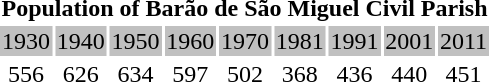<table>
<tr>
<th colspan="15">Population of Barão de São Miguel Civil Parish</th>
</tr>
<tr bgcolor="#C0C0C0">
<td align="center">1930</td>
<td align="center">1940</td>
<td align="center">1950</td>
<td align="center">1960</td>
<td align="center">1970</td>
<td align="center">1981</td>
<td align="center">1991</td>
<td align="center">2001</td>
<td align="center">2011</td>
</tr>
<tr>
<td align="center">556</td>
<td align="center">626</td>
<td align="center">634</td>
<td align="center">597</td>
<td align="center">502</td>
<td align="center">368</td>
<td align="center">436</td>
<td align="center">440</td>
<td align="center">451</td>
</tr>
</table>
